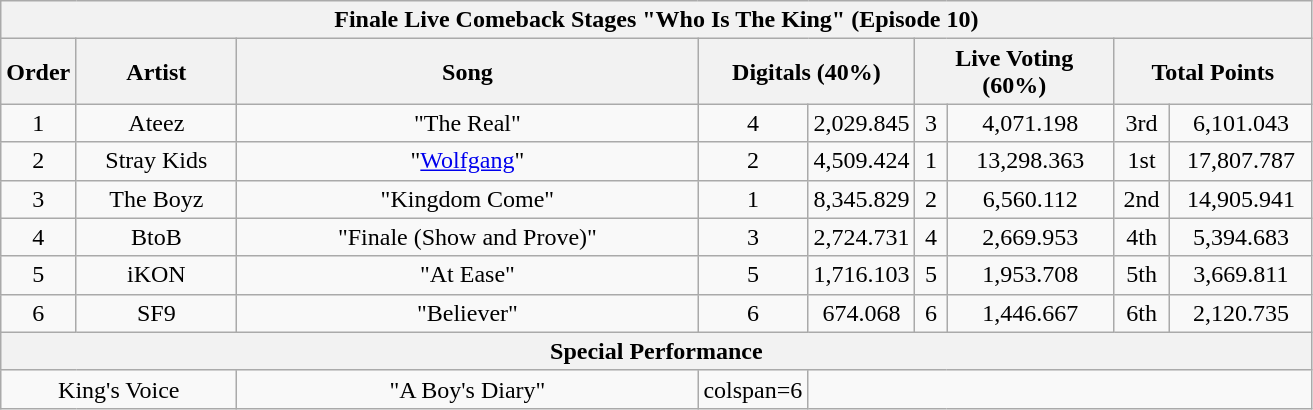<table class="wikitable sortable" style="text-align:center">
<tr>
<th colspan="9">Finale Live Comeback Stages "Who Is The King" (Episode 10)</th>
</tr>
<tr>
<th width="10">Order</th>
<th width="100">Artist</th>
<th width="300">Song</th>
<th colspan="2" width="125">Digitals (40%)</th>
<th colspan="2" width="125">Live Voting (60%)</th>
<th colspan="2" width="125">Total Points</th>
</tr>
<tr>
<td>1</td>
<td>Ateez</td>
<td>"The Real" </td>
<td>4</td>
<td>2,029.845</td>
<td>3</td>
<td>4,071.198</td>
<td>3rd</td>
<td>6,101.043</td>
</tr>
<tr>
<td>2</td>
<td>Stray Kids</td>
<td>"<a href='#'>Wolfgang</a>"</td>
<td>2</td>
<td>4,509.424</td>
<td>1</td>
<td>13,298.363</td>
<td>1st</td>
<td>17,807.787</td>
</tr>
<tr>
<td>3</td>
<td>The Boyz</td>
<td>"Kingdom Come"</td>
<td>1</td>
<td>8,345.829</td>
<td>2</td>
<td>6,560.112</td>
<td>2nd</td>
<td>14,905.941</td>
</tr>
<tr>
<td>4</td>
<td>BtoB</td>
<td>"Finale (Show and Prove)" </td>
<td>3</td>
<td>2,724.731</td>
<td>4</td>
<td>2,669.953</td>
<td>4th</td>
<td>5,394.683</td>
</tr>
<tr>
<td>5</td>
<td>iKON</td>
<td>"At Ease" </td>
<td>5</td>
<td>1,716.103</td>
<td>5</td>
<td>1,953.708</td>
<td>5th</td>
<td>3,669.811</td>
</tr>
<tr>
<td>6</td>
<td>SF9</td>
<td>"Believer" </td>
<td>6</td>
<td>674.068</td>
<td>6</td>
<td>1,446.667</td>
<td>6th</td>
<td>2,120.735</td>
</tr>
<tr>
<th colspan="9">Special Performance</th>
</tr>
<tr>
<td colspan="2">King's Voice</td>
<td>"A Boy's Diary" </td>
<td>colspan=6 </td>
</tr>
</table>
